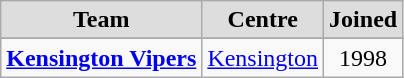<table class="wikitable">
<tr align="center"  bgcolor="#dddddd">
<td><strong>Team</strong></td>
<td><strong>Centre</strong></td>
<td><strong>Joined</strong></td>
</tr>
<tr align="center">
</tr>
<tr align="center">
<td><strong><a href='#'>Kensington Vipers</a></strong></td>
<td><a href='#'>Kensington</a></td>
<td>1998</td>
</tr>
</table>
